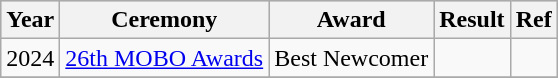<table class="wikitable">
<tr style="background:#ccc; text-align:center;">
<th scope="col">Year</th>
<th scope="col">Ceremony</th>
<th scope="col">Award</th>
<th scope="col">Result</th>
<th>Ref</th>
</tr>
<tr>
<td>2024</td>
<td><a href='#'>26th MOBO Awards</a></td>
<td>Best Newcomer</td>
<td></td>
<td style="text-align:center;"></td>
</tr>
<tr>
</tr>
</table>
